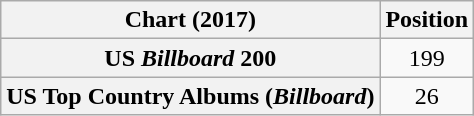<table class="wikitable sortable plainrowheaders" style="text-align:center">
<tr>
<th scope="col">Chart (2017)</th>
<th scope="col">Position</th>
</tr>
<tr>
<th scope="row">US <em>Billboard</em> 200</th>
<td>199</td>
</tr>
<tr>
<th scope="row">US Top Country Albums (<em>Billboard</em>)</th>
<td>26</td>
</tr>
</table>
